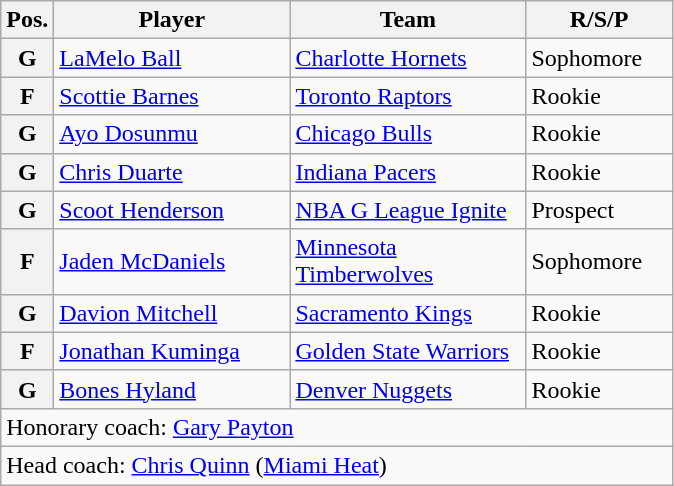<table class="wikitable">
<tr>
<th>Pos.</th>
<th style="width:150px;">Player</th>
<th width=150>Team</th>
<th width=90>R/S/P</th>
</tr>
<tr>
<th>G</th>
<td><a href='#'>LaMelo Ball</a></td>
<td><a href='#'>Charlotte Hornets</a></td>
<td>Sophomore</td>
</tr>
<tr>
<th>F</th>
<td><a href='#'>Scottie Barnes</a></td>
<td><a href='#'>Toronto Raptors</a></td>
<td>Rookie</td>
</tr>
<tr>
<th>G</th>
<td><a href='#'>Ayo Dosunmu</a></td>
<td><a href='#'>Chicago Bulls</a></td>
<td>Rookie</td>
</tr>
<tr>
<th>G</th>
<td><a href='#'>Chris Duarte</a></td>
<td><a href='#'>Indiana Pacers</a></td>
<td>Rookie</td>
</tr>
<tr>
<th>G</th>
<td><a href='#'>Scoot Henderson</a></td>
<td><a href='#'>NBA G League Ignite</a></td>
<td>Prospect</td>
</tr>
<tr>
<th>F</th>
<td><a href='#'>Jaden McDaniels</a></td>
<td><a href='#'>Minnesota Timberwolves</a></td>
<td>Sophomore</td>
</tr>
<tr>
<th>G</th>
<td><a href='#'>Davion Mitchell</a></td>
<td><a href='#'>Sacramento Kings</a></td>
<td>Rookie</td>
</tr>
<tr>
<th>F</th>
<td><a href='#'>Jonathan Kuminga</a></td>
<td><a href='#'>Golden State Warriors</a></td>
<td>Rookie</td>
</tr>
<tr>
<th>G</th>
<td><a href='#'>Bones Hyland</a></td>
<td><a href='#'>Denver Nuggets</a></td>
<td>Rookie</td>
</tr>
<tr>
<td colspan="5">Honorary coach: <a href='#'>Gary Payton</a></td>
</tr>
<tr>
<td colspan="5">Head coach: <a href='#'>Chris Quinn</a> (<a href='#'>Miami Heat</a>)</td>
</tr>
</table>
